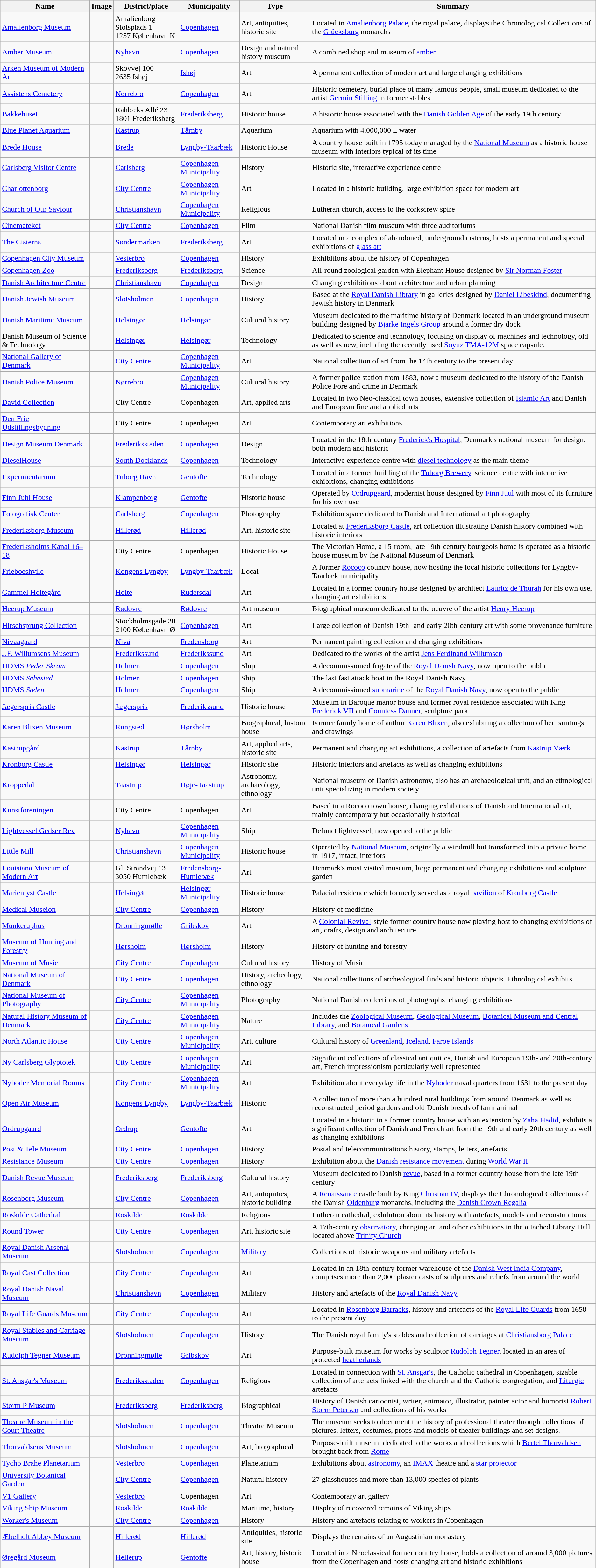<table class="wikitable sortable">
<tr>
<th>Name</th>
<th>Image</th>
<th>District/place</th>
<th>Municipality</th>
<th>Type</th>
<th>Summary</th>
</tr>
<tr>
<td><a href='#'>Amalienborg Museum</a></td>
<td></td>
<td>Amalienborg Slotsplads 1 <br>1257 København K</td>
<td><a href='#'>Copenhagen</a></td>
<td>Art, antiquities, historic site</td>
<td>Located in <a href='#'>Amalienborg Palace</a>, the royal palace, displays the Chronological Collections of the <a href='#'>Glücksburg</a> monarchs</td>
</tr>
<tr>
<td><a href='#'>Amber Museum</a></td>
<td></td>
<td><a href='#'>Nyhavn</a></td>
<td><a href='#'>Copenhagen</a></td>
<td>Design and natural history museum</td>
<td>A combined shop and museum of <a href='#'>amber</a></td>
</tr>
<tr>
<td><a href='#'>Arken Museum of Modern Art</a></td>
<td></td>
<td>Skovvej 100<br>2635 Ishøj</td>
<td><a href='#'>Ishøj</a></td>
<td>Art</td>
<td>A permanent collection of modern art and large changing exhibitions</td>
</tr>
<tr>
<td><a href='#'>Assistens Cemetery</a></td>
<td></td>
<td><a href='#'>Nørrebro</a></td>
<td><a href='#'>Copenhagen</a></td>
<td>Art</td>
<td>Historic cemetery, burial place of many famous people, small museum dedicated to the artist <a href='#'>Germin Stilling</a> in former stables</td>
</tr>
<tr>
<td><a href='#'>Bakkehuset</a></td>
<td></td>
<td>Rahbæks Allé 23 <br>1801 Frederiksberg</td>
<td><a href='#'>Frederiksberg</a></td>
<td>Historic house</td>
<td>A historic house associated with the <a href='#'>Danish Golden Age</a> of the early 19th century</td>
</tr>
<tr>
<td><a href='#'>Blue Planet Aquarium</a></td>
<td></td>
<td><a href='#'>Kastrup</a></td>
<td><a href='#'>Tårnby</a></td>
<td>Aquarium</td>
<td>Aquarium with 4,000,000 L water</td>
</tr>
<tr>
<td><a href='#'>Brede House</a></td>
<td></td>
<td><a href='#'>Brede</a></td>
<td><a href='#'>Lyngby-Taarbæk</a></td>
<td>Historic House</td>
<td>A country house built in 1795 today managed by the <a href='#'>National Museum</a> as a historic house museum with interiors typical of its time</td>
</tr>
<tr>
<td><a href='#'>Carlsberg Visitor Centre</a></td>
<td></td>
<td><a href='#'>Carlsberg</a></td>
<td><a href='#'>Copenhagen Municipality</a></td>
<td>History</td>
<td>Historic site, interactive experience centre</td>
</tr>
<tr>
<td><a href='#'>Charlottenborg</a></td>
<td></td>
<td><a href='#'>City Centre</a></td>
<td><a href='#'>Copenhagen Municipality</a></td>
<td>Art</td>
<td>Located in a historic building, large exhibition space for modern art</td>
</tr>
<tr>
<td><a href='#'>Church of Our Saviour</a></td>
<td></td>
<td><a href='#'>Christianshavn</a></td>
<td><a href='#'>Copenhagen Municipality</a></td>
<td>Religious</td>
<td>Lutheran church, access to the corkscrew spire</td>
</tr>
<tr>
<td><a href='#'>Cinemateket</a></td>
<td></td>
<td><a href='#'>City Centre</a></td>
<td><a href='#'>Copenhagen</a></td>
<td>Film</td>
<td>National Danish film museum with three auditoriums</td>
</tr>
<tr>
<td><a href='#'>The Cisterns</a></td>
<td></td>
<td><a href='#'>Søndermarken</a></td>
<td><a href='#'>Frederiksberg</a></td>
<td>Art</td>
<td>Located in a complex of abandoned, underground cisterns, hosts a permanent and special exhibitions of <a href='#'>glass art</a></td>
</tr>
<tr>
<td><a href='#'>Copenhagen City Museum</a></td>
<td></td>
<td><a href='#'>Vesterbro</a></td>
<td><a href='#'>Copenhagen</a></td>
<td>History</td>
<td>Exhibitions about the history of Copenhagen</td>
</tr>
<tr>
<td><a href='#'>Copenhagen Zoo</a></td>
<td></td>
<td><a href='#'>Frederiksberg</a></td>
<td><a href='#'>Frederiksberg</a></td>
<td>Science</td>
<td>All-round zoological garden with Elephant House designed by <a href='#'>Sir Norman Foster</a></td>
</tr>
<tr>
<td><a href='#'>Danish Architecture Centre</a></td>
<td></td>
<td><a href='#'>Christianshavn</a></td>
<td><a href='#'>Copenhagen</a></td>
<td>Design</td>
<td>Changing exhibitions about architecture and urban planning</td>
</tr>
<tr>
<td><a href='#'>Danish Jewish Museum</a></td>
<td></td>
<td><a href='#'>Slotsholmen</a></td>
<td><a href='#'>Copenhagen</a></td>
<td>History</td>
<td>Based at the <a href='#'>Royal Danish Library</a> in galleries designed by <a href='#'>Daniel Libeskind</a>, documenting Jewish history in Denmark</td>
</tr>
<tr>
<td><a href='#'>Danish Maritime Museum</a></td>
<td></td>
<td><a href='#'>Helsingør</a></td>
<td><a href='#'>Helsingør</a></td>
<td>Cultural history</td>
<td>Museum dedicated to the maritime history of Denmark located in an underground museum building designed by <a href='#'>Bjarke Ingels Group</a> around a former dry dock</td>
</tr>
<tr>
<td>Danish Museum of Science & Technology</td>
<td></td>
<td><a href='#'>Helsingør</a></td>
<td><a href='#'>Helsingør</a></td>
<td>Technology</td>
<td>Dedicated to science and technology, focusing on display of machines and technology, old as well as new, including the recently used <a href='#'>Soyuz TMA-12M</a> space capsule.</td>
</tr>
<tr>
<td><a href='#'>National Gallery of Denmark</a></td>
<td></td>
<td><a href='#'>City Centre</a></td>
<td><a href='#'>Copenhagen Municipality</a></td>
<td>Art</td>
<td>National collection of art from the 14th century to the present day</td>
</tr>
<tr>
<td><a href='#'>Danish Police Museum</a></td>
<td></td>
<td><a href='#'>Nørrebro</a></td>
<td><a href='#'>Copenhagen Municipality</a></td>
<td>Cultural history</td>
<td>A former police station from 1883, now a museum dedicated to the history of the Danish Police Fore and crime in Denmark</td>
</tr>
<tr>
<td><a href='#'>David Collection</a></td>
<td></td>
<td>City Centre</td>
<td>Copenhagen</td>
<td>Art, applied arts</td>
<td>Located in two Neo-classical town houses, extensive collection of <a href='#'>Islamic Art</a> and Danish and European fine and applied arts</td>
</tr>
<tr>
<td><a href='#'>Den Frie Udstillingsbygning</a></td>
<td></td>
<td>City Centre</td>
<td>Copenhagen</td>
<td>Art</td>
<td>Contemporary art exhibitions</td>
</tr>
<tr>
<td><a href='#'>Design Museum Denmark</a></td>
<td></td>
<td><a href='#'>Frederiksstaden</a></td>
<td><a href='#'>Copenhagen</a></td>
<td>Design</td>
<td>Located in the 18th-century <a href='#'>Frederick's Hospital</a>, Denmark's national museum for design, both modern and historic</td>
</tr>
<tr>
<td><a href='#'>DieselHouse</a></td>
<td></td>
<td><a href='#'>South Docklands</a></td>
<td><a href='#'>Copenhagen</a></td>
<td>Technology</td>
<td>Interactive experience centre with <a href='#'>diesel technology</a> as the main theme</td>
</tr>
<tr>
<td><a href='#'>Experimentarium</a></td>
<td></td>
<td><a href='#'>Tuborg Havn</a></td>
<td><a href='#'>Gentofte</a></td>
<td>Technology</td>
<td>Located in a former building of the <a href='#'>Tuborg Brewery</a>, science centre with interactive exhibitions, changing exhibitions</td>
</tr>
<tr>
<td><a href='#'>Finn Juhl House</a></td>
<td></td>
<td><a href='#'>Klampenborg</a></td>
<td><a href='#'>Gentofte</a></td>
<td>Historic house</td>
<td>Operated by <a href='#'>Ordrupgaard</a>, modernist house designed by <a href='#'>Finn Juul</a> with most of its furniture for his own use</td>
</tr>
<tr>
<td><a href='#'>Fotografisk Center</a></td>
<td></td>
<td><a href='#'>Carlsberg</a></td>
<td><a href='#'>Copenhagen</a></td>
<td>Photography</td>
<td>Exhibition space dedicated to Danish and International art photography</td>
</tr>
<tr>
<td><a href='#'>Frederiksborg Museum</a></td>
<td></td>
<td><a href='#'>Hillerød</a></td>
<td><a href='#'>Hillerød</a></td>
<td>Art. historic site</td>
<td>Located at <a href='#'>Frederiksborg Castle</a>, art collection illustrating Danish history combined with historic interiors</td>
</tr>
<tr>
<td><a href='#'>Frederiksholms Kanal 16–18</a></td>
<td></td>
<td>City Centre</td>
<td>Copenhagen</td>
<td>Historic House</td>
<td>The Victorian Home, a 15-room, late 19th-century bourgeois home is operated as a historic house museum by the National Museum of Denmark</td>
</tr>
<tr>
<td><a href='#'>Frieboeshvile</a></td>
<td></td>
<td><a href='#'>Kongens Lyngby</a></td>
<td><a href='#'>Lyngby-Taarbæk</a></td>
<td>Local</td>
<td>A former <a href='#'>Rococo</a> country house, now hosting the local historic collections for Lyngby-Taarbæk municipality</td>
</tr>
<tr>
<td><a href='#'>Gammel Holtegård</a></td>
<td></td>
<td><a href='#'>Holte</a></td>
<td><a href='#'>Rudersdal</a></td>
<td>Art</td>
<td>Located in a former country house designed by architect <a href='#'>Lauritz de Thurah</a> for his own use, changing art exhibitions</td>
</tr>
<tr>
<td><a href='#'>Heerup Museum</a></td>
<td></td>
<td><a href='#'>Rødovre</a></td>
<td><a href='#'>Rødovre</a></td>
<td>Art museum</td>
<td>Biographical museum dedicated to the oeuvre of the artist <a href='#'>Henry Heerup</a></td>
</tr>
<tr>
<td><a href='#'>Hirschsprung Collection</a></td>
<td></td>
<td>Stockholmsgade 20 <br>2100 København Ø</td>
<td><a href='#'>Copenhagen</a></td>
<td>Art</td>
<td>Large collection of Danish 19th- and early 20th-century art with some provenance furniture</td>
</tr>
<tr>
<td><a href='#'>Nivaagaard</a></td>
<td></td>
<td><a href='#'>Nivå</a></td>
<td><a href='#'>Fredensborg</a></td>
<td>Art</td>
<td>Permanent painting collection and changing exhibitions</td>
</tr>
<tr>
<td><a href='#'>J.F. Willumsens Museum</a></td>
<td></td>
<td><a href='#'>Frederikssund</a></td>
<td><a href='#'>Frederikssund</a></td>
<td>Art</td>
<td>Dedicated to the works of the artist <a href='#'>Jens Ferdinand Willumsen</a></td>
</tr>
<tr>
<td><a href='#'>HDMS <em>Peder Skram</em></a></td>
<td></td>
<td><a href='#'>Holmen</a></td>
<td><a href='#'>Copenhagen</a></td>
<td>Ship</td>
<td>A decommissioned frigate of the <a href='#'>Royal Danish Navy</a>, now open to the public</td>
</tr>
<tr>
<td><a href='#'>HDMS <em>Sehested</em></a></td>
<td></td>
<td><a href='#'>Holmen</a></td>
<td><a href='#'>Copenhagen</a></td>
<td>Ship</td>
<td>The last fast attack boat in the Royal Danish Navy</td>
</tr>
<tr>
<td><a href='#'>HDMS <em>Sælen</em></a></td>
<td></td>
<td><a href='#'>Holmen</a></td>
<td><a href='#'>Copenhagen</a></td>
<td>Ship</td>
<td>A decommissioned <a href='#'>submarine</a> of the <a href='#'>Royal Danish Navy</a>, now open to the public</td>
</tr>
<tr>
<td><a href='#'>Jægerspris Castle</a></td>
<td></td>
<td><a href='#'>Jægerspris</a></td>
<td><a href='#'>Frederikssund</a></td>
<td>Historic house</td>
<td>Museum in Baroque manor house and former royal residence associated with King <a href='#'>Frederick VII</a> and <a href='#'>Countess Danner</a>, sculpture park</td>
</tr>
<tr>
<td><a href='#'>Karen Blixen Museum</a></td>
<td></td>
<td><a href='#'>Rungsted</a></td>
<td><a href='#'>Hørsholm</a></td>
<td>Biographical, historic house</td>
<td>Former family home of author <a href='#'>Karen Blixen</a>, also exhibiting a collection of her paintings and drawings</td>
</tr>
<tr>
<td><a href='#'>Kastrupgård</a></td>
<td></td>
<td><a href='#'>Kastrup</a></td>
<td><a href='#'>Tårnby</a></td>
<td>Art, applied arts, historic site</td>
<td>Permanent and changing art exhibitions, a collection of artefacts from <a href='#'>Kastrup Værk</a></td>
</tr>
<tr>
<td><a href='#'>Kronborg Castle</a></td>
<td></td>
<td><a href='#'>Helsingør</a></td>
<td><a href='#'>Helsingør</a></td>
<td>Historic site</td>
<td>Historic interiors and artefacts as well as changing exhibitions</td>
</tr>
<tr>
<td><a href='#'>Kroppedal</a></td>
<td></td>
<td><a href='#'>Taastrup</a></td>
<td><a href='#'>Høje-Taastrup</a></td>
<td>Astronomy, archaeology, ethnology</td>
<td>National museum of Danish astronomy, also has an archaeological unit, and an ethnological unit specializing in modern society</td>
</tr>
<tr>
<td><a href='#'>Kunstforeningen</a></td>
<td></td>
<td>City Centre</td>
<td>Copenhagen</td>
<td>Art</td>
<td>Based in a Rococo town house, changing exhibitions of Danish and International art, mainly contemporary but occasionally historical</td>
</tr>
<tr>
<td><a href='#'>Lightvessel Gedser Rev</a></td>
<td></td>
<td><a href='#'>Nyhavn</a></td>
<td><a href='#'>Copenhagen Municipality</a></td>
<td>Ship</td>
<td>Defunct lightvessel, now opened to the public</td>
</tr>
<tr>
<td><a href='#'>Little Mill</a></td>
<td></td>
<td><a href='#'>Christianshavn</a></td>
<td><a href='#'>Copenhagen Municipality</a></td>
<td>Historic house</td>
<td>Operated by <a href='#'>National Museum</a>, originally a windmill but transformed into a private home in 1917, intact, interiors</td>
</tr>
<tr>
<td><a href='#'>Louisiana Museum of Modern Art</a></td>
<td></td>
<td>Gl. Strandvej 13 <br>3050 Humlebæk</td>
<td><a href='#'>Fredensborg-Humlebæk</a></td>
<td>Art</td>
<td>Denmark's most visited museum, large permanent and changing exhibitions and sculpture garden</td>
</tr>
<tr>
<td><a href='#'>Marienlyst Castle</a></td>
<td></td>
<td><a href='#'>Helsingør</a></td>
<td><a href='#'>Helsingør Municipality</a></td>
<td>Historic house</td>
<td>Palacial residence which formerly served as a royal <a href='#'>pavilion</a> of <a href='#'>Kronborg Castle</a></td>
</tr>
<tr>
<td><a href='#'>Medical Museion</a></td>
<td></td>
<td><a href='#'>City Centre</a></td>
<td><a href='#'>Copenhagen</a></td>
<td>History</td>
<td>History of medicine</td>
</tr>
<tr>
<td><a href='#'>Munkeruphus</a></td>
<td></td>
<td><a href='#'>Dronningmølle</a></td>
<td><a href='#'>Gribskov</a></td>
<td>Art</td>
<td>A <a href='#'>Colonial Revival</a>-style former country house now playing host to changing exhibitions of art, crafrs, design and architecture</td>
</tr>
<tr>
<td><a href='#'>Museum of Hunting and Forestry</a></td>
<td></td>
<td><a href='#'>Hørsholm</a></td>
<td><a href='#'>Hørsholm</a></td>
<td>History</td>
<td>History of hunting and forestry</td>
</tr>
<tr>
<td><a href='#'>Museum of Music</a></td>
<td></td>
<td><a href='#'>City Centre</a></td>
<td><a href='#'>Copenhagen</a></td>
<td>Cultural history</td>
<td>History of Music</td>
</tr>
<tr>
<td><a href='#'>National Museum of Denmark</a></td>
<td></td>
<td><a href='#'>City Centre</a></td>
<td><a href='#'>Copenhagen</a></td>
<td>History, archeology, ethnology</td>
<td>National collections of archeological finds and historic objects. Ethnological exhibits.</td>
</tr>
<tr>
<td><a href='#'>National Museum of Photography</a></td>
<td></td>
<td><a href='#'>City Centre</a></td>
<td><a href='#'>Copenhagen Municipality</a></td>
<td>Photography</td>
<td>National Danish collections of photographs, changing exhibitions</td>
</tr>
<tr>
<td><a href='#'>Natural History Museum of Denmark</a></td>
<td></td>
<td><a href='#'>City Centre</a></td>
<td><a href='#'>Copenhagen Municipality</a></td>
<td>Nature</td>
<td>Includes the <a href='#'>Zoological Museum</a>, <a href='#'>Geological Museum</a>, <a href='#'>Botanical Museum and Central Library</a>, and <a href='#'>Botanical Gardens</a></td>
</tr>
<tr>
<td><a href='#'>North Atlantic House</a></td>
<td></td>
<td><a href='#'>City Centre</a></td>
<td><a href='#'>Copenhagen Municipality</a></td>
<td>Art, culture</td>
<td>Cultural history of <a href='#'>Greenland</a>, <a href='#'>Iceland</a>, <a href='#'>Faroe Islands</a></td>
</tr>
<tr>
<td><a href='#'>Ny Carlsberg Glyptotek</a></td>
<td></td>
<td><a href='#'>City Centre</a></td>
<td><a href='#'>Copenhagen Municipality</a></td>
<td>Art</td>
<td>Significant collections of classical antiquities, Danish and European 19th- and 20th-century art, French impressionism particularly well represented</td>
</tr>
<tr>
<td><a href='#'>Nyboder Memorial Rooms</a></td>
<td></td>
<td><a href='#'>City Centre</a></td>
<td><a href='#'>Copenhagen Municipality</a></td>
<td>Art</td>
<td>Exhibition about everyday life in the <a href='#'>Nyboder</a> naval quarters from 1631 to the present day</td>
</tr>
<tr>
<td><a href='#'>Open Air Museum</a></td>
<td></td>
<td><a href='#'>Kongens Lyngby</a></td>
<td><a href='#'>Lyngby-Taarbæk</a></td>
<td>Historic</td>
<td>A collection of more than a hundred rural buildings from around Denmark as well as reconstructed period gardens and old Danish breeds of farm animal</td>
</tr>
<tr>
<td><a href='#'>Ordrupgaard</a></td>
<td></td>
<td><a href='#'>Ordrup</a></td>
<td><a href='#'>Gentofte</a></td>
<td>Art</td>
<td>Located in a historic in a former country house with an extension by <a href='#'>Zaha Hadid</a>, exhibits a significant collection of Danish and French art from the 19th and early 20th century as well as changing exhibitions</td>
</tr>
<tr>
<td><a href='#'>Post & Tele Museum</a></td>
<td></td>
<td><a href='#'>City Centre</a></td>
<td><a href='#'>Copenhagen</a></td>
<td>History</td>
<td>Postal and telecommunications history, stamps, letters, artefacts</td>
</tr>
<tr>
<td><a href='#'>Resistance Museum</a></td>
<td></td>
<td><a href='#'>City Centre</a></td>
<td><a href='#'>Copenhagen</a></td>
<td>History</td>
<td>Exhibition about the <a href='#'>Danish resistance movement</a> during <a href='#'>World War II</a></td>
</tr>
<tr>
<td><a href='#'>Danish Revue Museum</a></td>
<td></td>
<td><a href='#'>Frederiksberg</a></td>
<td><a href='#'>Frederiksberg</a></td>
<td>Cultural history</td>
<td>Museum dedicated to Danish <a href='#'>revue</a>, based in a former country house from the late 19th century</td>
</tr>
<tr>
<td><a href='#'>Rosenborg Museum</a></td>
<td></td>
<td><a href='#'>City Centre</a></td>
<td><a href='#'>Copenhagen</a></td>
<td>Art, antiquities, historic building</td>
<td>A <a href='#'>Renaissance</a> castle built by King <a href='#'>Christian IV</a>, displays the Chronological Collections of the Danish <a href='#'>Oldenburg</a> monarchs, including the <a href='#'>Danish Crown Regalia</a></td>
</tr>
<tr>
<td><a href='#'>Roskilde Cathedral</a></td>
<td></td>
<td><a href='#'>Roskilde</a></td>
<td><a href='#'>Roskilde</a></td>
<td>Religious</td>
<td>Lutheran cathedral, exhibition about its history with artefacts, models and reconstructions</td>
</tr>
<tr>
<td><a href='#'>Round Tower</a></td>
<td></td>
<td><a href='#'>City Centre</a></td>
<td><a href='#'>Copenhagen</a></td>
<td>Art, historic site</td>
<td>A 17th-century <a href='#'>observatory</a>, changing art and other exhibitions in the attached Library Hall located above <a href='#'>Trinity Church</a></td>
</tr>
<tr>
<td><a href='#'>Royal Danish Arsenal Museum</a></td>
<td></td>
<td><a href='#'>Slotsholmen</a></td>
<td><a href='#'>Copenhagen</a></td>
<td><a href='#'>Military</a></td>
<td>Collections of historic weapons and military artefacts</td>
</tr>
<tr>
<td><a href='#'>Royal Cast Collection</a></td>
<td></td>
<td><a href='#'>City Centre</a></td>
<td><a href='#'>Copenhagen</a></td>
<td>Art</td>
<td>Located in an 18th-century former warehouse of the <a href='#'>Danish West India Company</a>, comprises more than 2,000 plaster casts of sculptures and reliefs from around the world</td>
</tr>
<tr>
<td><a href='#'>Royal Danish Naval Museum</a></td>
<td></td>
<td><a href='#'>Christianshavn</a></td>
<td><a href='#'>Copenhagen</a></td>
<td>Military</td>
<td>History and artefacts of the <a href='#'>Royal Danish Navy</a></td>
</tr>
<tr>
<td><a href='#'>Royal Life Guards Museum</a></td>
<td></td>
<td><a href='#'>City Centre</a></td>
<td><a href='#'>Copenhagen</a></td>
<td>Art</td>
<td>Located in <a href='#'>Rosenborg Barracks</a>, history and artefacts of the <a href='#'>Royal Life Guards</a> from 1658 to the present day</td>
</tr>
<tr>
<td><a href='#'>Royal Stables and Carriage Museum</a></td>
<td></td>
<td><a href='#'>Slotsholmen</a></td>
<td><a href='#'>Copenhagen</a></td>
<td>History</td>
<td>The Danish royal family's stables and collection of carriages at <a href='#'>Christiansborg Palace</a></td>
</tr>
<tr>
<td><a href='#'>Rudolph Tegner Museum</a></td>
<td></td>
<td><a href='#'>Dronningmølle</a></td>
<td><a href='#'>Gribskov</a></td>
<td>Art</td>
<td>Purpose-built museum for works by sculptor <a href='#'>Rudolph Tegner</a>, located in an area of protected <a href='#'>heatherlands</a></td>
</tr>
<tr>
<td><a href='#'>St. Ansgar's Museum</a></td>
<td></td>
<td><a href='#'>Frederiksstaden</a></td>
<td><a href='#'>Copenhagen</a></td>
<td>Religious</td>
<td>Located in connection with <a href='#'>St. Ansgar's</a>, the Catholic cathedral in Copenhagen, sizable collection of artefacts linked with the church and the Catholic congregation, and <a href='#'>Liturgic</a> artefacts</td>
</tr>
<tr>
<td><a href='#'>Storm P Museum</a></td>
<td></td>
<td><a href='#'>Frederiksberg</a></td>
<td><a href='#'>Frederiksberg</a></td>
<td>Biographical</td>
<td>History of Danish cartoonist, writer, animator, illustrator, painter actor and humorist <a href='#'>Robert Storm Petersen</a> and collections of his works</td>
</tr>
<tr>
<td><a href='#'>Theatre Museum in the Court Theatre</a></td>
<td></td>
<td><a href='#'>Slotsholmen</a></td>
<td><a href='#'>Copenhagen</a></td>
<td>Theatre Museum</td>
<td>The museum seeks to document the history of professional theater through collections of pictures, letters, costumes, props and models of theater buildings and set designs.</td>
</tr>
<tr>
<td><a href='#'>Thorvaldsens Museum</a></td>
<td></td>
<td><a href='#'>Slotsholmen</a></td>
<td><a href='#'>Copenhagen</a></td>
<td>Art, biographical</td>
<td>Purpose-built museum dedicated to the works and collections which <a href='#'>Bertel Thorvaldsen</a> brought back from <a href='#'>Rome</a></td>
</tr>
<tr>
<td><a href='#'>Tycho Brahe Planetarium</a></td>
<td></td>
<td><a href='#'>Vesterbro</a></td>
<td><a href='#'>Copenhagen</a></td>
<td>Planetarium</td>
<td>Exhibitions about <a href='#'>astronomy</a>, an <a href='#'>IMAX</a> theatre and a <a href='#'>star projector</a></td>
</tr>
<tr>
<td><a href='#'>University Botanical Garden</a></td>
<td></td>
<td><a href='#'>City Centre</a></td>
<td><a href='#'>Copenhagen</a></td>
<td>Natural history</td>
<td>27 glasshouses and more than 13,000 species of plants</td>
</tr>
<tr>
<td><a href='#'>V1 Gallery</a></td>
<td></td>
<td><a href='#'>Vesterbro</a></td>
<td>Copenhagen</td>
<td>Art</td>
<td>Contemporary art gallery</td>
</tr>
<tr>
<td><a href='#'>Viking Ship Museum</a></td>
<td></td>
<td><a href='#'>Roskilde</a></td>
<td><a href='#'>Roskilde</a></td>
<td>Maritime, history</td>
<td>Display of recovered remains of Viking ships</td>
</tr>
<tr>
<td><a href='#'>Worker's Museum</a></td>
<td></td>
<td><a href='#'>City Centre</a></td>
<td><a href='#'>Copenhagen</a></td>
<td>History</td>
<td>History and artefacts relating to workers in Copenhagen</td>
</tr>
<tr>
<td><a href='#'>Æbelholt Abbey Museum</a></td>
<td></td>
<td><a href='#'>Hillerød</a></td>
<td><a href='#'>Hillerød</a></td>
<td>Antiquities, historic site</td>
<td>Displays the remains of an Augustinian monastery</td>
</tr>
<tr>
<td><a href='#'>Øregård Museum</a></td>
<td></td>
<td><a href='#'>Hellerup</a></td>
<td><a href='#'>Gentofte</a></td>
<td>Art, history, historic house</td>
<td>Located in a Neoclassical former country house, holds a collection of around 3,000 pictures from the Copenhagen and hosts changing art and historic exhibitions</td>
</tr>
<tr>
</tr>
</table>
